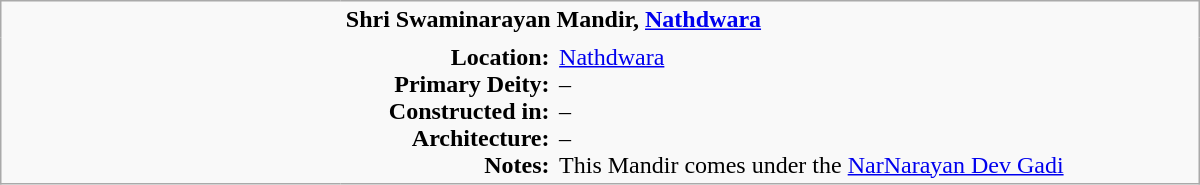<table class="wikitable plain" border="0" width="800">
<tr>
<td width="220px" rowspan="2" style="border:none;"></td>
<td valign="top" colspan=2 style="border:none;"><strong>Shri Swaminarayan Mandir, <a href='#'>Nathdwara</a></strong></td>
</tr>
<tr>
<td valign="top" style="text-align:right; border:none;"><strong>Location:</strong><br><strong>Primary Deity:</strong><br><strong>Constructed in:</strong><br><strong>Architecture:</strong><br><strong>Notes:</strong></td>
<td valign="top" style="border:none;"><a href='#'>Nathdwara</a> <br>– <br>– <br>– <br>This Mandir comes under the <a href='#'>NarNarayan Dev Gadi</a></td>
</tr>
</table>
